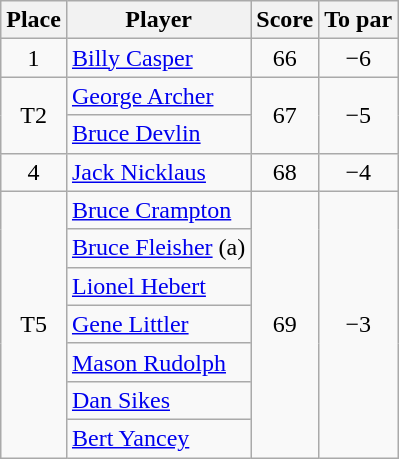<table class="wikitable">
<tr>
<th>Place</th>
<th>Player</th>
<th>Score</th>
<th>To par</th>
</tr>
<tr>
<td align="center">1</td>
<td> <a href='#'>Billy Casper</a></td>
<td align="center">66</td>
<td align="center">−6</td>
</tr>
<tr>
<td rowspan="2" align="center">T2</td>
<td> <a href='#'>George Archer</a></td>
<td rowspan="2" align="center">67</td>
<td rowspan="2" align="center">−5</td>
</tr>
<tr>
<td> <a href='#'>Bruce Devlin</a></td>
</tr>
<tr>
<td align="center">4</td>
<td> <a href='#'>Jack Nicklaus</a></td>
<td align="center">68</td>
<td align="center">−4</td>
</tr>
<tr>
<td rowspan="7" align="center">T5</td>
<td> <a href='#'>Bruce Crampton</a></td>
<td rowspan="7" align="center">69</td>
<td rowspan="7" align="center">−3</td>
</tr>
<tr>
<td> <a href='#'>Bruce Fleisher</a> (a)</td>
</tr>
<tr>
<td> <a href='#'>Lionel Hebert</a></td>
</tr>
<tr>
<td> <a href='#'>Gene Littler</a></td>
</tr>
<tr>
<td> <a href='#'>Mason Rudolph</a></td>
</tr>
<tr>
<td> <a href='#'>Dan Sikes</a></td>
</tr>
<tr>
<td> <a href='#'>Bert Yancey</a></td>
</tr>
</table>
